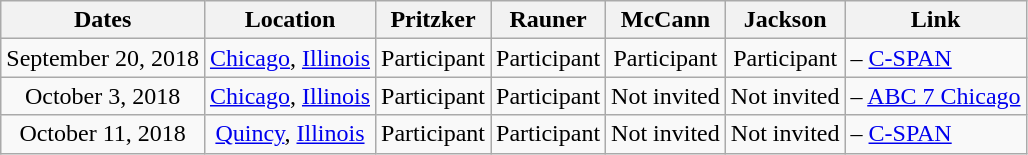<table class="wikitable" style="text-align:center">
<tr>
<th>Dates</th>
<th>Location</th>
<th>Pritzker</th>
<th>Rauner</th>
<th>McCann</th>
<th>Jackson</th>
<th>Link</th>
</tr>
<tr>
<td>September 20, 2018</td>
<td><a href='#'>Chicago</a>, <a href='#'>Illinois</a></td>
<td>Participant</td>
<td>Participant</td>
<td>Participant</td>
<td>Participant</td>
<td align=left> – <a href='#'>C-SPAN</a></td>
</tr>
<tr>
<td>October 3, 2018</td>
<td><a href='#'>Chicago</a>, <a href='#'>Illinois</a></td>
<td>Participant</td>
<td>Participant</td>
<td>Not invited</td>
<td>Not invited</td>
<td align=left> – <a href='#'>ABC 7 Chicago</a></td>
</tr>
<tr>
<td>October 11, 2018</td>
<td><a href='#'>Quincy</a>, <a href='#'>Illinois</a></td>
<td>Participant</td>
<td>Participant</td>
<td>Not invited</td>
<td>Not invited</td>
<td align=left> – <a href='#'>C-SPAN</a></td>
</tr>
</table>
